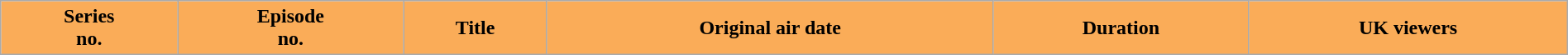<table class="wikitable plainrowheaders" style="width:100%; background:#fff;">
<tr>
<th style="background:#FAAC58;">Series<br>no.</th>
<th style="background:#FAAC58;">Episode<br>no.</th>
<th style="background:#FAAC58;">Title</th>
<th style="background:#FAAC58;">Original air date</th>
<th style="background:#FAAC58;">Duration</th>
<th style="background:#FAAC58;">UK viewers<br>










</th>
</tr>
</table>
